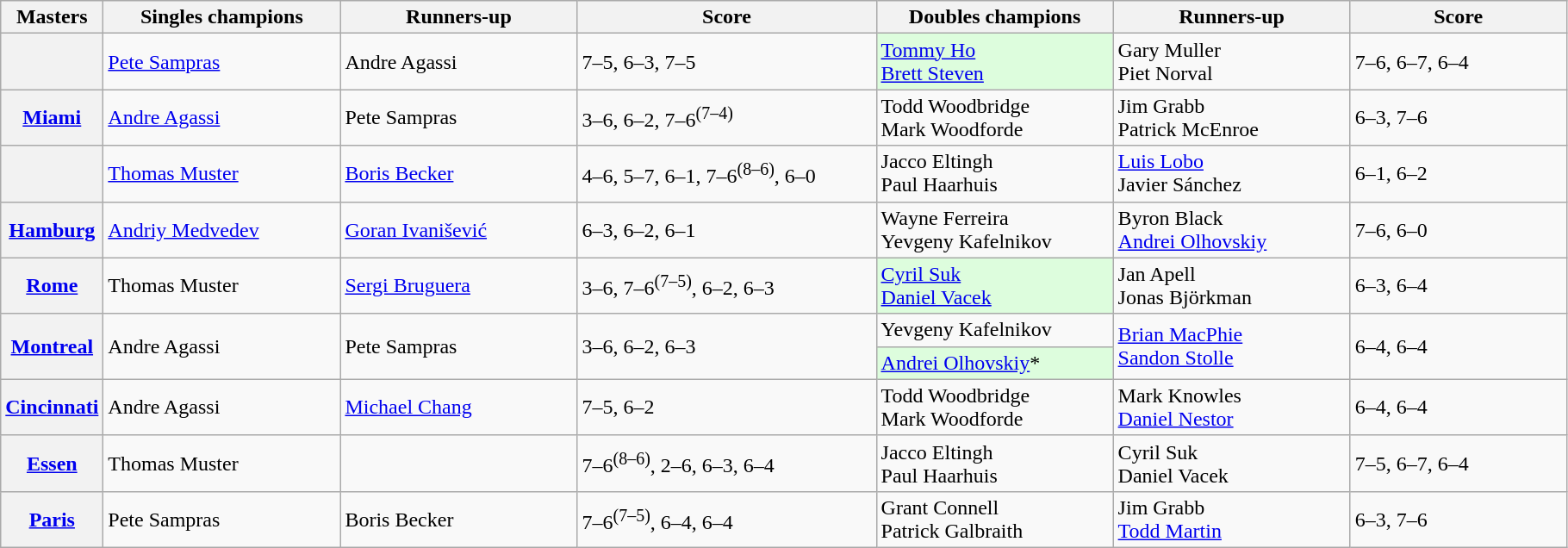<table class="wikitable plainrowheaders">
<tr>
<th scope="col">Masters</th>
<th scope="col" style="width:11em">Singles champions</th>
<th scope="col" style="width:11em">Runners-up</th>
<th scope="col" style="width:14em">Score</th>
<th scope="col" style="width:11em">Doubles champions</th>
<th scope="col" style="width:11em">Runners-up</th>
<th scope="col" style="width:10em">Score</th>
</tr>
<tr>
<th scope="row"><br></th>
<td> <a href='#'>Pete Sampras</a></td>
<td> Andre Agassi</td>
<td>7–5, 6–3, 7–5</td>
<td style="background-color: #ddfddd"> <a href='#'>Tommy Ho</a> <br>  <a href='#'>Brett Steven</a></td>
<td> Gary Muller <br>  Piet Norval</td>
<td>7–6, 6–7, 6–4</td>
</tr>
<tr>
<th scope="row"><a href='#'><strong>Miami</strong></a><br></th>
<td> <a href='#'>Andre Agassi</a></td>
<td> Pete Sampras</td>
<td>3–6, 6–2, 7–6<sup>(7–4)</sup></td>
<td> Todd Woodbridge <br>  Mark Woodforde</td>
<td> Jim Grabb <br>  Patrick McEnroe</td>
<td>6–3, 7–6</td>
</tr>
<tr>
<th scope="row"><br></th>
<td> <a href='#'>Thomas Muster</a></td>
<td> <a href='#'>Boris Becker</a></td>
<td>4–6, 5–7, 6–1, 7–6<sup>(8–6)</sup>, 6–0</td>
<td> Jacco Eltingh <br>  Paul Haarhuis</td>
<td> <a href='#'>Luis Lobo</a> <br>  Javier Sánchez</td>
<td>6–1, 6–2</td>
</tr>
<tr>
<th scope="row"><a href='#'><strong>Hamburg</strong></a><br></th>
<td> <a href='#'>Andriy Medvedev</a></td>
<td> <a href='#'>Goran Ivanišević</a></td>
<td>6–3, 6–2, 6–1</td>
<td> Wayne Ferreira <br>  Yevgeny Kafelnikov</td>
<td> Byron Black <br>  <a href='#'>Andrei Olhovskiy</a></td>
<td>7–6, 6–0</td>
</tr>
<tr>
<th scope="row"><a href='#'><strong>Rome</strong></a><br></th>
<td> Thomas Muster</td>
<td> <a href='#'>Sergi Bruguera</a></td>
<td>3–6, 7–6<sup>(7–5)</sup>, 6–2, 6–3</td>
<td style="background-color: #ddfddd"> <a href='#'>Cyril Suk</a> <br>  <a href='#'>Daniel Vacek</a></td>
<td> Jan Apell <br>  Jonas Björkman</td>
<td>6–3, 6–4</td>
</tr>
<tr>
<th rowspan="2" scope="row"><a href='#'><strong>Montreal</strong></a><br></th>
<td rowspan="2"> Andre Agassi</td>
<td rowspan="2"> Pete Sampras</td>
<td rowspan="2">3–6, 6–2, 6–3</td>
<td> Yevgeny Kafelnikov</td>
<td rowspan="2"> <a href='#'>Brian MacPhie</a> <br>  <a href='#'>Sandon Stolle</a></td>
<td rowspan="2">6–4, 6–4</td>
</tr>
<tr>
<td style="background-color: #ddfddd"> <a href='#'>Andrei Olhovskiy</a>*</td>
</tr>
<tr>
<th scope="row"><a href='#'><strong>Cincinnati</strong></a><br></th>
<td> Andre Agassi</td>
<td> <a href='#'>Michael Chang</a></td>
<td>7–5, 6–2</td>
<td> Todd Woodbridge <br>  Mark Woodforde</td>
<td> Mark Knowles <br>  <a href='#'>Daniel Nestor</a></td>
<td>6–4, 6–4</td>
</tr>
<tr>
<th scope="row"><a href='#'><strong>Essen</strong></a><br></th>
<td> Thomas Muster</td>
<td></td>
<td>7–6<sup>(8–6)</sup>, 2–6, 6–3, 6–4</td>
<td> Jacco Eltingh <br>  Paul Haarhuis</td>
<td> Cyril Suk <br>  Daniel Vacek</td>
<td>7–5, 6–7, 6–4</td>
</tr>
<tr>
<th scope="row"><a href='#'><strong>Paris</strong></a><br></th>
<td> Pete Sampras</td>
<td> Boris Becker</td>
<td>7–6<sup>(7–5)</sup>, 6–4, 6–4</td>
<td> Grant Connell <br>  Patrick Galbraith</td>
<td> Jim Grabb <br>  <a href='#'>Todd Martin</a></td>
<td>6–3, 7–6</td>
</tr>
</table>
